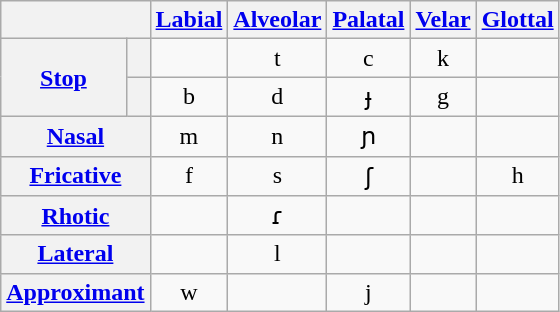<table class="wikitable" style="text-align:center">
<tr>
<th colspan="2"></th>
<th><a href='#'>Labial</a></th>
<th><a href='#'>Alveolar</a></th>
<th><a href='#'>Palatal</a></th>
<th><a href='#'>Velar</a></th>
<th><a href='#'>Glottal</a></th>
</tr>
<tr>
<th rowspan="2"><a href='#'>Stop</a></th>
<th></th>
<td></td>
<td>t</td>
<td>c</td>
<td>k</td>
<td></td>
</tr>
<tr>
<th></th>
<td>b</td>
<td>d</td>
<td>ɟ</td>
<td>g</td>
<td></td>
</tr>
<tr>
<th colspan="2"><a href='#'>Nasal</a></th>
<td>m</td>
<td>n</td>
<td>ɲ</td>
<td></td>
<td></td>
</tr>
<tr>
<th colspan="2"><a href='#'>Fricative</a></th>
<td>f</td>
<td>s</td>
<td>ʃ</td>
<td></td>
<td>h</td>
</tr>
<tr>
<th colspan="2"><a href='#'>Rhotic</a></th>
<td></td>
<td>ɾ</td>
<td></td>
<td></td>
<td></td>
</tr>
<tr>
<th colspan="2"><a href='#'>Lateral</a></th>
<td></td>
<td>l</td>
<td></td>
<td></td>
<td></td>
</tr>
<tr>
<th colspan="2"><a href='#'>Approximant</a></th>
<td>w</td>
<td></td>
<td>j</td>
<td></td>
<td></td>
</tr>
</table>
